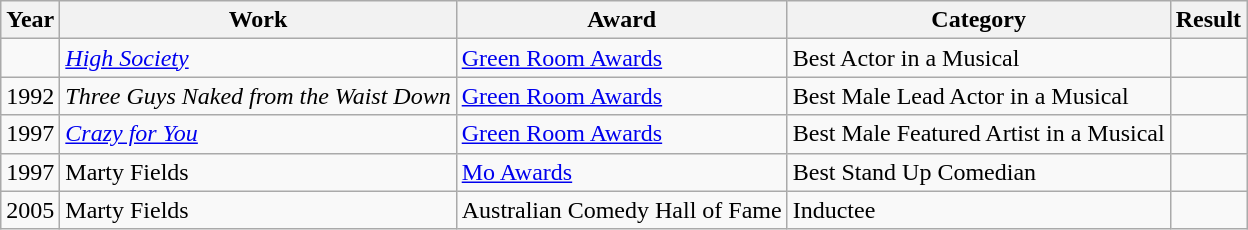<table class=wikitable>
<tr>
<th>Year</th>
<th>Work</th>
<th>Award</th>
<th>Category</th>
<th>Result</th>
</tr>
<tr>
<td></td>
<td><em><a href='#'>High Society</a></em></td>
<td><a href='#'>Green Room Awards</a></td>
<td>Best Actor in a Musical</td>
<td></td>
</tr>
<tr>
<td>1992</td>
<td><em>Three Guys Naked from the Waist Down</em></td>
<td><a href='#'>Green Room Awards</a></td>
<td>Best Male Lead Actor in a Musical</td>
<td></td>
</tr>
<tr>
<td>1997</td>
<td><em><a href='#'>Crazy for You</a></em></td>
<td><a href='#'>Green Room Awards</a></td>
<td>Best Male Featured Artist in a Musical</td>
<td></td>
</tr>
<tr>
<td>1997</td>
<td>Marty Fields</td>
<td><a href='#'>Mo Awards</a></td>
<td>Best Stand Up Comedian</td>
<td></td>
</tr>
<tr>
<td>2005</td>
<td>Marty Fields</td>
<td>Australian Comedy Hall of Fame</td>
<td>Inductee</td>
<td></td>
</tr>
</table>
